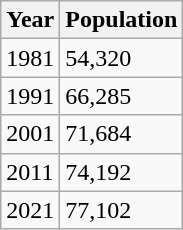<table class="wikitable">
<tr>
<th>Year</th>
<th>Population</th>
</tr>
<tr>
<td>1981</td>
<td>54,320</td>
</tr>
<tr>
<td>1991</td>
<td>66,285</td>
</tr>
<tr>
<td>2001</td>
<td>71,684</td>
</tr>
<tr>
<td>2011</td>
<td>74,192</td>
</tr>
<tr>
<td>2021</td>
<td>77,102</td>
</tr>
</table>
